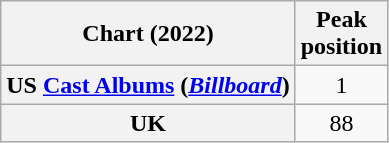<table class="wikitable sortable plainrowheaders" style="text-align:center">
<tr>
<th>Chart (2022)</th>
<th>Peak<br>position</th>
</tr>
<tr>
<th scope="row">US <a href='#'>Cast Albums</a> (<em><a href='#'>Billboard</a></em>)</th>
<td>1</td>
</tr>
<tr>
<th scope="row">UK</th>
<td>88</td>
</tr>
</table>
